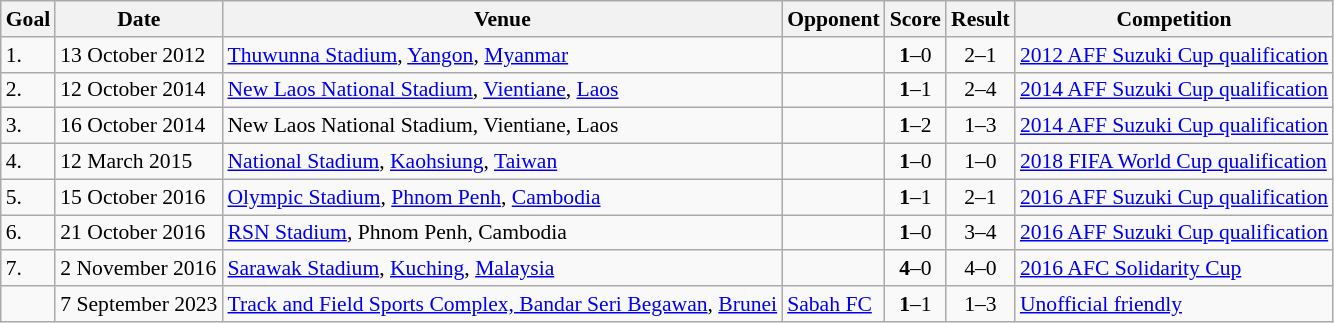<table class="wikitable" style="font-size:90%;">
<tr>
<th>Goal</th>
<th>Date</th>
<th>Venue</th>
<th>Opponent</th>
<th>Score</th>
<th>Result</th>
<th>Competition</th>
</tr>
<tr>
<td>1.</td>
<td>13 October 2012</td>
<td><a href='#'>Thuwunna Stadium</a>, <a href='#'>Yangon</a>, <a href='#'>Myanmar</a></td>
<td></td>
<td align=center><strong>1</strong>–0</td>
<td align=center>2–1</td>
<td><a href='#'>2012 AFF Suzuki Cup qualification</a></td>
</tr>
<tr>
<td>2.</td>
<td>12 October 2014</td>
<td><a href='#'>New Laos National Stadium</a>, <a href='#'>Vientiane</a>, <a href='#'>Laos</a></td>
<td></td>
<td align=center><strong>1</strong>–1</td>
<td align=center>2–4</td>
<td><a href='#'>2014 AFF Suzuki Cup qualification</a></td>
</tr>
<tr>
<td>3.</td>
<td>16 October 2014</td>
<td>New Laos National Stadium, Vientiane, Laos</td>
<td></td>
<td align=center><strong>1</strong>–2</td>
<td align=center>1–3</td>
<td><a href='#'>2014 AFF Suzuki Cup qualification</a></td>
</tr>
<tr>
<td>4.</td>
<td>12 March 2015</td>
<td><a href='#'>National Stadium</a>, <a href='#'>Kaohsiung</a>, <a href='#'>Taiwan</a></td>
<td></td>
<td align=center><strong>1</strong>–0</td>
<td align=center>1–0</td>
<td><a href='#'>2018 FIFA World Cup qualification</a></td>
</tr>
<tr>
<td>5.</td>
<td>15 October 2016</td>
<td><a href='#'>Olympic Stadium</a>, <a href='#'>Phnom Penh</a>, <a href='#'>Cambodia</a></td>
<td></td>
<td align=center><strong>1</strong>–1</td>
<td align=center>2–1</td>
<td><a href='#'>2016 AFF Suzuki Cup qualification</a></td>
</tr>
<tr>
<td>6.</td>
<td>21 October 2016</td>
<td><a href='#'>RSN Stadium</a>, Phnom Penh, Cambodia</td>
<td></td>
<td align=center><strong>1</strong>–0</td>
<td align=center>3–4</td>
<td><a href='#'>2016 AFF Suzuki Cup qualification</a></td>
</tr>
<tr>
<td>7.</td>
<td>2 November 2016</td>
<td><a href='#'>Sarawak Stadium</a>, <a href='#'>Kuching</a>, <a href='#'>Malaysia</a></td>
<td></td>
<td align=center><strong>4</strong>–0</td>
<td align=center>4–0</td>
<td><a href='#'>2016 AFC Solidarity Cup</a></td>
</tr>
<tr>
<td></td>
<td>7 September 2023</td>
<td><a href='#'>Track and Field Sports Complex, Bandar Seri Begawan</a>, <a href='#'>Brunei</a></td>
<td> <a href='#'>Sabah FC</a></td>
<td align=center><strong>1</strong>–1</td>
<td align=center>1–3</td>
<td><a href='#'>Unofficial friendly</a></td>
</tr>
</table>
